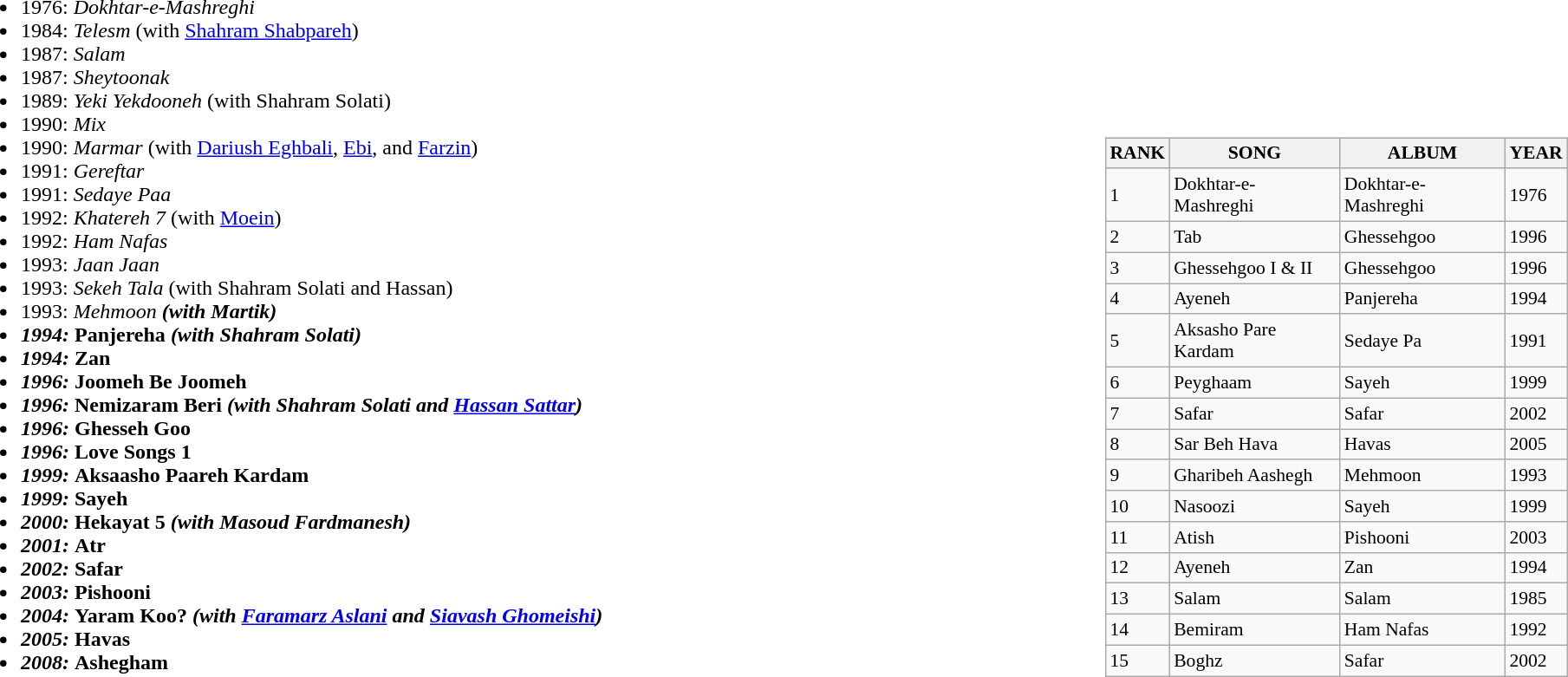<table border="0" cellpadding="0" cellspacing="10">
<tr>
<td><br><ul><li>1976: <em>Dokhtar-e-Mashreghi</em></li><li>1984: <em>Telesm</em> (with <a href='#'>Shahram Shabpareh</a>)</li><li>1987: <em>Salam</em></li><li>1987: <em>Sheytoonak</em></li><li>1989: <em>Yeki Yekdooneh</em> (with Shahram Solati)</li><li>1990: <em>Mix</em></li><li>1990: <em>Marmar</em> (with <a href='#'>Dariush Eghbali</a>, <a href='#'>Ebi</a>, and <a href='#'>Farzin</a>)</li><li>1991: <em>Gereftar</em></li><li>1991: <em>Sedaye Paa</em></li><li>1992: <em>Khatereh 7</em> (with <a href='#'>Moein</a>)</li><li>1992: <em>Ham Nafas</em></li><li>1993: <em>Jaan Jaan</em></li><li>1993: <em>Sekeh Tala</em> (with Shahram Solati and Hassan)</li><li>1993: <em>Mehmoon<strong> (with Martik)</li><li>1994: </em>Panjereha<em> (with Shahram Solati)</li><li>1994: </em>Zan<em></li><li>1996: </em>Joomeh Be Joomeh<em></li><li>1996: </em>Nemizaram Beri<em> (with Shahram Solati and <a href='#'>Hassan Sattar</a>)</li><li>1996: </em>Ghesseh Goo<em></li><li>1996: </em>Love Songs 1<em></li><li>1999: </em>Aksaasho Paareh Kardam<em></li><li>1999: </em>Sayeh<em></li><li>2000: </em>Hekayat 5<em> (with Masoud Fardmanesh)</li><li>2001: </em>Atr<em></li><li>2002: </em>Safar<em></li><li>2003: </em>Pishooni<em></li><li>2004: </em>Yaram Koo?<em> (with <a href='#'>Faramarz Aslani</a> and <a href='#'>Siavash Ghomeishi</a>)</li><li>2005: </em>Havas<em></li><li>2008: </em>Ashegham<em></li></ul></td>
<td width="30%" align="right" valign="bottom"><br><table class="wikitable" style="font-size:90%">
<tr bgcolor="#CCCCCC">
<th>RANK</th>
<th>SONG</th>
<th>ALBUM</th>
<th>YEAR</th>
</tr>
<tr>
<td>1</td>
<td></strong>Dokhtar-e-Mashreghi<strong></td>
<td></em>Dokhtar-e-Mashreghi <em></td>
<td>1976</td>
</tr>
<tr>
<td>2</td>
<td></strong>Tab<strong></td>
<td></em>Ghessehgoo<em></td>
<td>1996</td>
</tr>
<tr>
<td>3</td>
<td></strong>Ghessehgoo I & II<strong></td>
<td></em>Ghessehgoo<em></td>
<td>1996</td>
</tr>
<tr>
<td>4</td>
<td></strong>Ayeneh<strong></td>
<td></em>Panjereha<em></td>
<td>1994</td>
</tr>
<tr>
<td>5</td>
<td></strong>Aksasho Pare Kardam<strong></td>
<td></em>Sedaye Pa<em></td>
<td>1991</td>
</tr>
<tr>
<td>6</td>
<td></strong>Peyghaam<strong></td>
<td></em>Sayeh<em></td>
<td>1999</td>
</tr>
<tr>
<td>7</td>
<td></strong>Safar<strong></td>
<td></em>Safar<em></td>
<td>2002</td>
</tr>
<tr>
<td>8</td>
<td></strong>Sar Beh Hava<strong></td>
<td></em>Havas<em></td>
<td>2005</td>
</tr>
<tr>
<td>9</td>
<td></strong>Gharibeh Aashegh<strong></td>
<td></em>Mehmoon<em></td>
<td>1993</td>
</tr>
<tr>
<td>10</td>
<td></strong>Nasoozi<strong></td>
<td></em>Sayeh<em></td>
<td>1999</td>
</tr>
<tr>
<td>11</td>
<td></strong>Atish<strong></td>
<td></em>Pishooni<em></td>
<td>2003</td>
</tr>
<tr>
<td>12</td>
<td></strong>Ayeneh<strong></td>
<td></em>Zan<em></td>
<td>1994</td>
</tr>
<tr>
<td>13</td>
<td></strong>Salam<strong></td>
<td></em>Salam<em></td>
<td>1985</td>
</tr>
<tr>
<td>14</td>
<td></strong>Bemiram<strong></td>
<td></em>Ham Nafas<em></td>
<td>1992</td>
</tr>
<tr>
<td>15</td>
<td></strong>Boghz<strong></td>
<td></em>Safar<em></td>
<td>2002</td>
</tr>
</table>
</td>
</tr>
</table>
